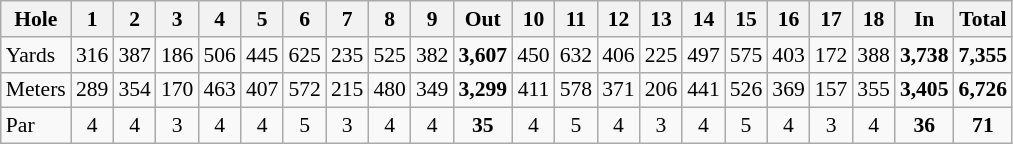<table class="wikitable" style="font-size:90%; text-align:center">
<tr>
<th align=left>Hole</th>
<th>1</th>
<th>2</th>
<th>3</th>
<th>4</th>
<th>5</th>
<th>6</th>
<th>7</th>
<th>8</th>
<th>9</th>
<th>Out</th>
<th>10</th>
<th>11</th>
<th>12</th>
<th>13</th>
<th>14</th>
<th>15</th>
<th>16</th>
<th>17</th>
<th>18</th>
<th>In</th>
<th>Total</th>
</tr>
<tr>
<td align=left>Yards</td>
<td>316</td>
<td>387</td>
<td>186</td>
<td>506</td>
<td>445</td>
<td>625</td>
<td>235</td>
<td>525</td>
<td>382</td>
<td><strong>3,607</strong></td>
<td>450</td>
<td>632</td>
<td>406</td>
<td>225</td>
<td>497</td>
<td>575</td>
<td>403</td>
<td>172</td>
<td>388</td>
<td><strong>3,738</strong></td>
<td><strong>7,355</strong></td>
</tr>
<tr>
<td align=left>Meters</td>
<td>289</td>
<td>354</td>
<td>170</td>
<td>463</td>
<td>407</td>
<td>572</td>
<td>215</td>
<td>480</td>
<td>349</td>
<td><strong>3,299</strong></td>
<td>411</td>
<td>578</td>
<td>371</td>
<td>206</td>
<td>441</td>
<td>526</td>
<td>369</td>
<td>157</td>
<td>355</td>
<td><strong>3,405</strong></td>
<td><strong>6,726</strong></td>
</tr>
<tr>
<td align=left>Par</td>
<td>4</td>
<td>4</td>
<td>3</td>
<td>4</td>
<td>4</td>
<td>5</td>
<td>3</td>
<td>4</td>
<td>4</td>
<td><strong>35</strong></td>
<td>4</td>
<td>5</td>
<td>4</td>
<td>3</td>
<td>4</td>
<td>5</td>
<td>4</td>
<td>3</td>
<td>4</td>
<td><strong>36</strong></td>
<td><strong>71</strong></td>
</tr>
</table>
